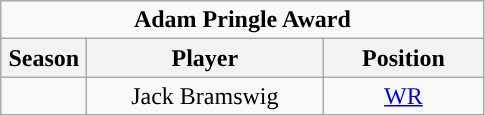<table class="wikitable sortable" style="text-align:center">
<tr>
<td colspan="4"><strong>Adam Pringle Award</strong></td>
</tr>
<tr>
<th style="width:50px; ">Season</th>
<th style="width:150px; ">Player</th>
<th style="width:100px; ">Position</th>
</tr>
<tr>
<td></td>
<td>Jack Bramswig</td>
<td><a href='#'>WR</a></td>
</tr>
</table>
